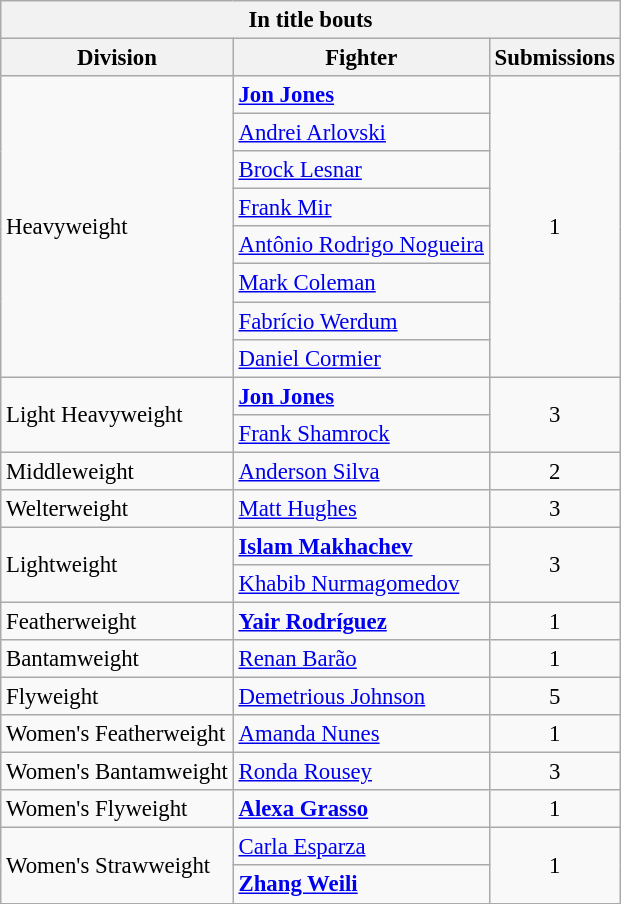<table class=wikitable style="font-size:95%;">
<tr>
<th colspan=3>In title bouts</th>
</tr>
<tr>
<th>Division</th>
<th>Fighter</th>
<th>Submissions</th>
</tr>
<tr>
<td rowspan=8>Heavyweight</td>
<td> <strong><a href='#'>Jon Jones</a></strong></td>
<td rowspan=8 align=center>1</td>
</tr>
<tr>
<td> <a href='#'>Andrei Arlovski</a></td>
</tr>
<tr>
<td> <a href='#'>Brock Lesnar</a></td>
</tr>
<tr>
<td> <a href='#'>Frank Mir</a></td>
</tr>
<tr>
<td> <a href='#'>Antônio Rodrigo Nogueira</a></td>
</tr>
<tr>
<td> <a href='#'>Mark Coleman</a></td>
</tr>
<tr>
<td> <a href='#'>Fabrício Werdum</a></td>
</tr>
<tr>
<td> <a href='#'>Daniel Cormier</a></td>
</tr>
<tr>
<td rowspan=2>Light Heavyweight</td>
<td> <strong><a href='#'>Jon Jones</a></strong></td>
<td rowspan=2 align=center>3</td>
</tr>
<tr>
<td> <a href='#'>Frank Shamrock</a></td>
</tr>
<tr>
<td>Middleweight</td>
<td> <a href='#'>Anderson Silva</a></td>
<td align=center>2</td>
</tr>
<tr>
<td>Welterweight</td>
<td> <a href='#'>Matt Hughes</a></td>
<td align=center>3</td>
</tr>
<tr>
<td rowspan=2>Lightweight</td>
<td> <strong><a href='#'>Islam Makhachev</a></strong></td>
<td rowspan=2 align=center>3</td>
</tr>
<tr>
<td> <a href='#'>Khabib Nurmagomedov</a></td>
</tr>
<tr>
<td>Featherweight</td>
<td> <strong><a href='#'>Yair Rodríguez</a></strong></td>
<td align=center>1</td>
</tr>
<tr>
<td>Bantamweight</td>
<td> <a href='#'>Renan Barão</a></td>
<td align=center>1</td>
</tr>
<tr>
<td>Flyweight</td>
<td> <a href='#'>Demetrious Johnson</a></td>
<td align=center>5</td>
</tr>
<tr>
<td>Women's Featherweight</td>
<td> <a href='#'>Amanda Nunes</a></td>
<td align=center>1</td>
</tr>
<tr>
<td>Women's Bantamweight</td>
<td> <a href='#'>Ronda Rousey</a></td>
<td align=center>3</td>
</tr>
<tr>
<td>Women's Flyweight</td>
<td> <strong><a href='#'>Alexa Grasso</a></strong></td>
<td align=center>1</td>
</tr>
<tr>
<td rowspan=2>Women's Strawweight</td>
<td> <a href='#'>Carla Esparza</a></td>
<td rowspan=2 align=center>1</td>
</tr>
<tr>
<td> <strong><a href='#'>Zhang Weili</a></strong></td>
</tr>
<tr>
</tr>
</table>
